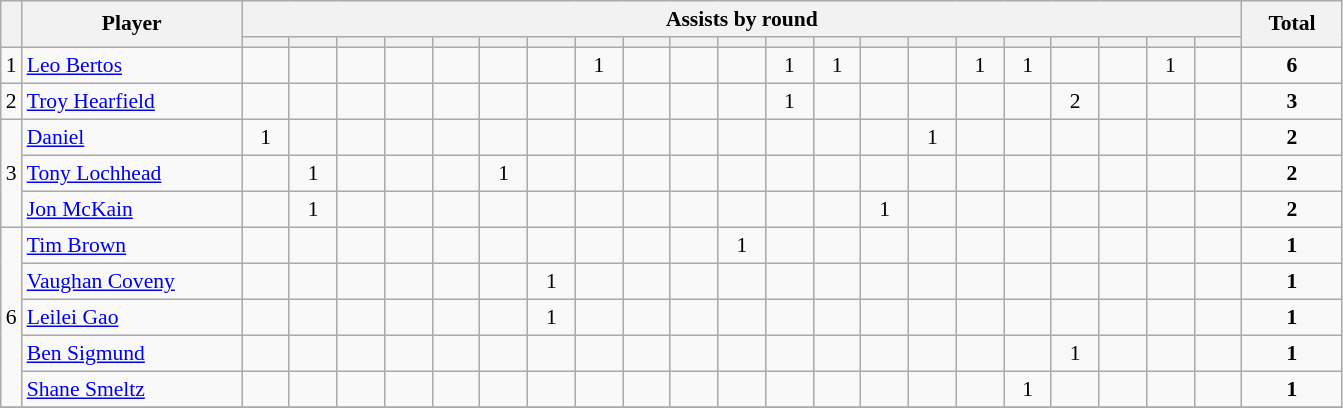<table class="wikitable" style="text-align:center; line-height: 1.2em; font-size:90%;">
<tr>
<th rowspan="2"></th>
<th rowspan="2" width=140>Player</th>
<th colspan="21">Assists by round</th>
<th rowspan="2" colspan="2" width=60>Total</th>
</tr>
<tr>
<th width=25></th>
<th width=25></th>
<th width=25></th>
<th width=25></th>
<th width=25></th>
<th width=25></th>
<th width=25></th>
<th width=25></th>
<th width=25></th>
<th width=25></th>
<th width=25></th>
<th width=25></th>
<th width=25></th>
<th width=25></th>
<th width=25></th>
<th width=25></th>
<th width=25></th>
<th width=25></th>
<th width=25></th>
<th width=25></th>
<th width=25></th>
</tr>
<tr>
<td>1</td>
<td align=left height=17> <a href='#'>Leo Bertos</a></td>
<td></td>
<td></td>
<td></td>
<td></td>
<td></td>
<td></td>
<td></td>
<td>1</td>
<td></td>
<td></td>
<td></td>
<td>1</td>
<td>1</td>
<td></td>
<td></td>
<td>1</td>
<td>1</td>
<td></td>
<td></td>
<td>1</td>
<td></td>
<td><strong>6</strong></td>
</tr>
<tr>
<td>2</td>
<td align=left height=17> <a href='#'>Troy Hearfield</a></td>
<td></td>
<td></td>
<td></td>
<td></td>
<td></td>
<td></td>
<td></td>
<td></td>
<td></td>
<td></td>
<td></td>
<td>1</td>
<td></td>
<td></td>
<td></td>
<td></td>
<td></td>
<td>2</td>
<td></td>
<td></td>
<td></td>
<td><strong>3</strong></td>
</tr>
<tr>
<td rowspan=3>3</td>
<td align=left height=17> <a href='#'>Daniel</a></td>
<td>1</td>
<td></td>
<td></td>
<td></td>
<td></td>
<td></td>
<td></td>
<td></td>
<td></td>
<td></td>
<td></td>
<td></td>
<td></td>
<td></td>
<td>1</td>
<td></td>
<td></td>
<td></td>
<td></td>
<td></td>
<td></td>
<td><strong>2</strong></td>
</tr>
<tr>
<td align=left height=17> <a href='#'>Tony Lochhead</a></td>
<td></td>
<td>1</td>
<td></td>
<td></td>
<td></td>
<td>1</td>
<td></td>
<td></td>
<td></td>
<td></td>
<td></td>
<td></td>
<td></td>
<td></td>
<td></td>
<td></td>
<td></td>
<td></td>
<td></td>
<td></td>
<td></td>
<td><strong>2</strong></td>
</tr>
<tr>
<td align=left height=17> <a href='#'>Jon McKain</a></td>
<td></td>
<td>1</td>
<td></td>
<td></td>
<td></td>
<td></td>
<td></td>
<td></td>
<td></td>
<td></td>
<td></td>
<td></td>
<td></td>
<td>1</td>
<td></td>
<td></td>
<td></td>
<td></td>
<td></td>
<td></td>
<td></td>
<td><strong>2</strong></td>
</tr>
<tr>
<td rowspan=5>6</td>
<td align=left height=17> <a href='#'>Tim Brown</a></td>
<td></td>
<td></td>
<td></td>
<td></td>
<td></td>
<td></td>
<td></td>
<td></td>
<td></td>
<td></td>
<td>1</td>
<td></td>
<td></td>
<td></td>
<td></td>
<td></td>
<td></td>
<td></td>
<td></td>
<td></td>
<td></td>
<td><strong>1</strong></td>
</tr>
<tr>
<td align=left height=17> <a href='#'>Vaughan Coveny</a></td>
<td></td>
<td></td>
<td></td>
<td></td>
<td></td>
<td></td>
<td>1</td>
<td></td>
<td></td>
<td></td>
<td></td>
<td></td>
<td></td>
<td></td>
<td></td>
<td></td>
<td></td>
<td></td>
<td></td>
<td></td>
<td></td>
<td><strong>1</strong></td>
</tr>
<tr>
<td align=left height=17> <a href='#'>Leilei Gao</a></td>
<td></td>
<td></td>
<td></td>
<td></td>
<td></td>
<td></td>
<td>1</td>
<td></td>
<td></td>
<td></td>
<td></td>
<td></td>
<td></td>
<td></td>
<td></td>
<td></td>
<td></td>
<td></td>
<td></td>
<td></td>
<td></td>
<td><strong>1</strong></td>
</tr>
<tr>
<td align=left height=17> <a href='#'>Ben Sigmund</a></td>
<td></td>
<td></td>
<td></td>
<td></td>
<td></td>
<td></td>
<td></td>
<td></td>
<td></td>
<td></td>
<td></td>
<td></td>
<td></td>
<td></td>
<td></td>
<td></td>
<td></td>
<td>1</td>
<td></td>
<td></td>
<td></td>
<td><strong>1</strong></td>
</tr>
<tr>
<td align=left height=17> <a href='#'>Shane Smeltz</a></td>
<td></td>
<td></td>
<td></td>
<td></td>
<td></td>
<td></td>
<td></td>
<td></td>
<td></td>
<td></td>
<td></td>
<td></td>
<td></td>
<td></td>
<td></td>
<td></td>
<td>1</td>
<td></td>
<td></td>
<td></td>
<td></td>
<td><strong>1</strong></td>
</tr>
<tr>
</tr>
</table>
